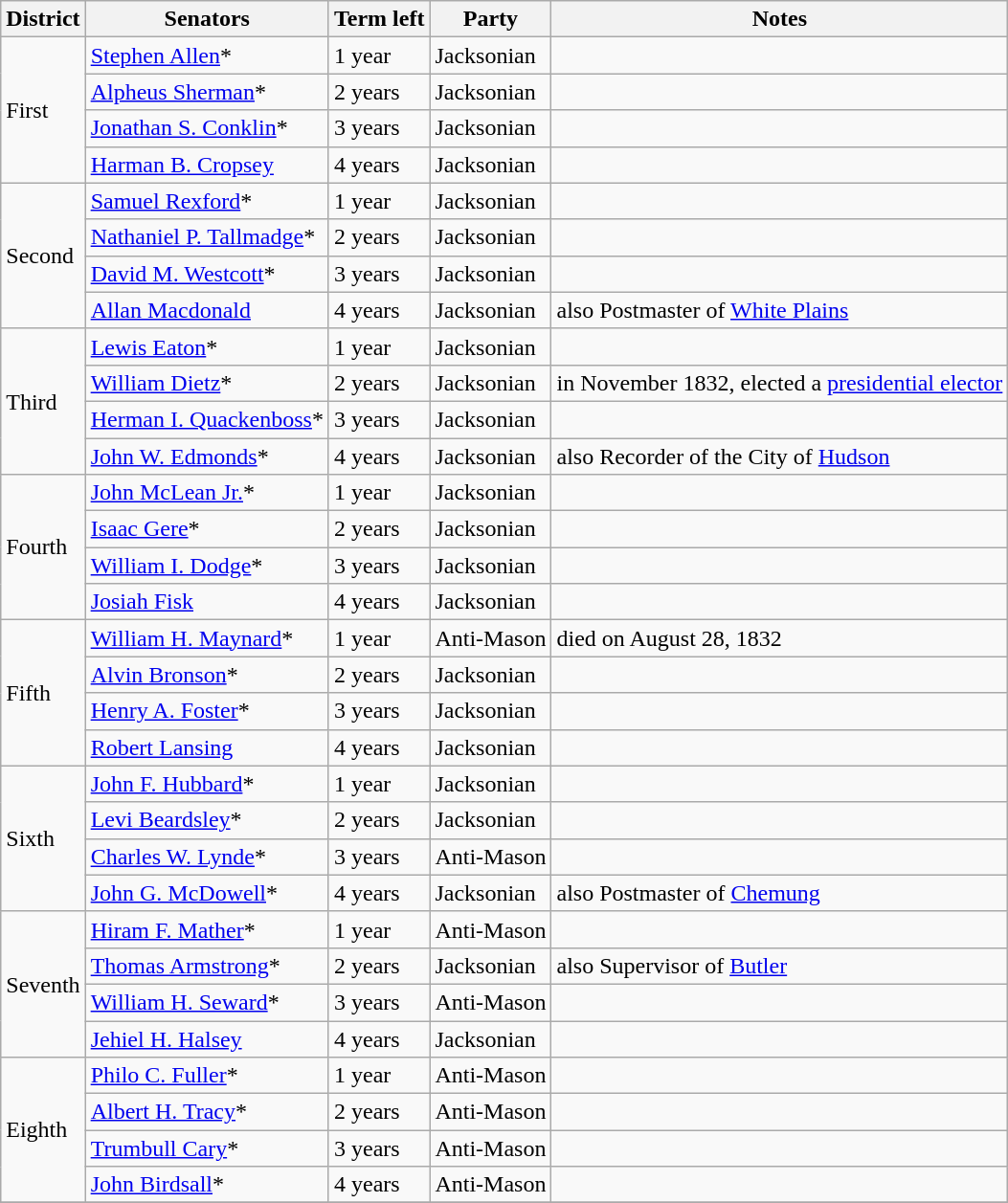<table class=wikitable>
<tr>
<th>District</th>
<th>Senators</th>
<th>Term left</th>
<th>Party</th>
<th>Notes</th>
</tr>
<tr>
<td rowspan="4">First</td>
<td><a href='#'>Stephen Allen</a>*</td>
<td>1 year</td>
<td>Jacksonian</td>
<td></td>
</tr>
<tr>
<td><a href='#'>Alpheus Sherman</a>*</td>
<td>2 years</td>
<td>Jacksonian</td>
<td></td>
</tr>
<tr>
<td><a href='#'>Jonathan S. Conklin</a>*</td>
<td>3 years</td>
<td>Jacksonian</td>
<td></td>
</tr>
<tr>
<td><a href='#'>Harman B. Cropsey</a></td>
<td>4 years</td>
<td>Jacksonian</td>
<td></td>
</tr>
<tr>
<td rowspan="4">Second</td>
<td><a href='#'>Samuel Rexford</a>*</td>
<td>1 year</td>
<td>Jacksonian</td>
<td></td>
</tr>
<tr>
<td><a href='#'>Nathaniel P. Tallmadge</a>*</td>
<td>2 years</td>
<td>Jacksonian</td>
<td></td>
</tr>
<tr>
<td><a href='#'>David M. Westcott</a>*</td>
<td>3 years</td>
<td>Jacksonian</td>
<td></td>
</tr>
<tr>
<td><a href='#'>Allan Macdonald</a></td>
<td>4 years</td>
<td>Jacksonian</td>
<td>also Postmaster of <a href='#'>White Plains</a></td>
</tr>
<tr>
<td rowspan="4">Third</td>
<td><a href='#'>Lewis Eaton</a>*</td>
<td>1 year</td>
<td>Jacksonian</td>
<td></td>
</tr>
<tr>
<td><a href='#'>William Dietz</a>*</td>
<td>2 years</td>
<td>Jacksonian</td>
<td>in November 1832, elected a <a href='#'>presidential elector</a></td>
</tr>
<tr>
<td><a href='#'>Herman I. Quackenboss</a>*</td>
<td>3 years</td>
<td>Jacksonian</td>
<td></td>
</tr>
<tr>
<td><a href='#'>John W. Edmonds</a>*</td>
<td>4 years</td>
<td>Jacksonian</td>
<td>also Recorder of the City of <a href='#'>Hudson</a></td>
</tr>
<tr>
<td rowspan="4">Fourth</td>
<td><a href='#'>John McLean Jr.</a>*</td>
<td>1 year</td>
<td>Jacksonian</td>
<td></td>
</tr>
<tr>
<td><a href='#'>Isaac Gere</a>*</td>
<td>2 years</td>
<td>Jacksonian</td>
<td></td>
</tr>
<tr>
<td><a href='#'>William I. Dodge</a>*</td>
<td>3 years</td>
<td>Jacksonian</td>
<td></td>
</tr>
<tr>
<td><a href='#'>Josiah Fisk</a></td>
<td>4 years</td>
<td>Jacksonian</td>
<td></td>
</tr>
<tr>
<td rowspan="4">Fifth</td>
<td><a href='#'>William H. Maynard</a>*</td>
<td>1 year</td>
<td>Anti-Mason</td>
<td>died on August 28, 1832</td>
</tr>
<tr>
<td><a href='#'>Alvin Bronson</a>*</td>
<td>2 years</td>
<td>Jacksonian</td>
<td></td>
</tr>
<tr>
<td><a href='#'>Henry A. Foster</a>*</td>
<td>3 years</td>
<td>Jacksonian</td>
<td></td>
</tr>
<tr>
<td><a href='#'>Robert Lansing</a></td>
<td>4 years</td>
<td>Jacksonian</td>
<td></td>
</tr>
<tr>
<td rowspan="4">Sixth</td>
<td><a href='#'>John F. Hubbard</a>*</td>
<td>1 year</td>
<td>Jacksonian</td>
<td></td>
</tr>
<tr>
<td><a href='#'>Levi Beardsley</a>*</td>
<td>2 years</td>
<td>Jacksonian</td>
<td></td>
</tr>
<tr>
<td><a href='#'>Charles W. Lynde</a>*</td>
<td>3 years</td>
<td>Anti-Mason</td>
<td></td>
</tr>
<tr>
<td><a href='#'>John G. McDowell</a>*</td>
<td>4 years</td>
<td>Jacksonian</td>
<td>also Postmaster of <a href='#'>Chemung</a></td>
</tr>
<tr>
<td rowspan="4">Seventh</td>
<td><a href='#'>Hiram F. Mather</a>*</td>
<td>1 year</td>
<td>Anti-Mason</td>
<td></td>
</tr>
<tr>
<td><a href='#'>Thomas Armstrong</a>*</td>
<td>2 years</td>
<td>Jacksonian</td>
<td>also Supervisor of <a href='#'>Butler</a></td>
</tr>
<tr>
<td><a href='#'>William H. Seward</a>*</td>
<td>3 years</td>
<td>Anti-Mason</td>
<td></td>
</tr>
<tr>
<td><a href='#'>Jehiel H. Halsey</a></td>
<td>4 years</td>
<td>Jacksonian</td>
<td></td>
</tr>
<tr>
<td rowspan="4">Eighth</td>
<td><a href='#'>Philo C. Fuller</a>*</td>
<td>1 year</td>
<td>Anti-Mason</td>
<td></td>
</tr>
<tr>
<td><a href='#'>Albert H. Tracy</a>*</td>
<td>2 years</td>
<td>Anti-Mason</td>
<td></td>
</tr>
<tr>
<td><a href='#'>Trumbull Cary</a>*</td>
<td>3 years</td>
<td>Anti-Mason</td>
<td></td>
</tr>
<tr>
<td><a href='#'>John Birdsall</a>*</td>
<td>4 years</td>
<td>Anti-Mason</td>
<td></td>
</tr>
<tr>
</tr>
</table>
